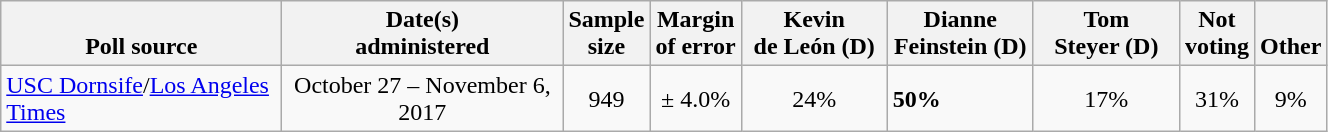<table class="wikitable">
<tr valign=bottom>
<th style="width:180px;">Poll source</th>
<th style="width:180px;">Date(s)<br>administered</th>
<th>Sample<br>size</th>
<th>Margin<br>of error</th>
<th style="width:90px">Kevin<br>de León (D)</th>
<th style="width:90px">Dianne<br>Feinstein (D)</th>
<th style="width:90px">Tom<br>Steyer (D)</th>
<th>Not<br>voting</th>
<th>Other</th>
</tr>
<tr>
<td><a href='#'>USC Dornsife</a>/<a href='#'>Los Angeles Times</a></td>
<td align=center>October 27 – November 6, 2017</td>
<td align=center>949</td>
<td align=center>± 4.0%</td>
<td align=center>24%</td>
<td><strong>50%</strong></td>
<td align=center>17%</td>
<td align=center>31%</td>
<td align=center>9%</td>
</tr>
</table>
